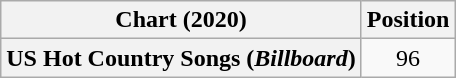<table class="wikitable plainrowheaders" style="text-align:center">
<tr>
<th scope="col">Chart (2020)</th>
<th scope="col">Position</th>
</tr>
<tr>
<th scope="row">US Hot Country Songs (<em>Billboard</em>)</th>
<td>96</td>
</tr>
</table>
